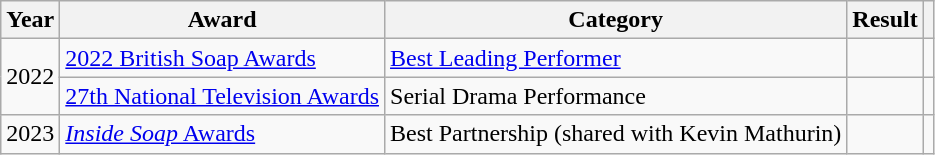<table class="wikitable sortable">
<tr>
<th>Year</th>
<th>Award</th>
<th>Category</th>
<th>Result</th>
<th scope=col class=unsortable></th>
</tr>
<tr>
<td rowspan=2>2022</td>
<td><a href='#'>2022 British Soap Awards</a></td>
<td><a href='#'>Best Leading Performer</a></td>
<td></td>
<td align="center"></td>
</tr>
<tr>
<td><a href='#'>27th National Television Awards</a></td>
<td>Serial Drama Performance</td>
<td></td>
<td align="center"></td>
</tr>
<tr>
<td>2023</td>
<td><a href='#'><em>Inside Soap</em> Awards</a></td>
<td>Best Partnership (shared with Kevin Mathurin)</td>
<td></td>
<td align="center"></td>
</tr>
</table>
